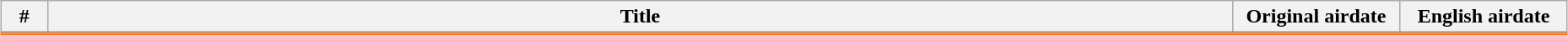<table class="wikitable" style="width:98%; margin:auto; background:#FFF;">
<tr style="border-bottom: 3px solid #FF7518">
<th width="30">#</th>
<th>Title</th>
<th width="125">Original airdate</th>
<th width="125">English airdate</th>
</tr>
<tr>
</tr>
</table>
